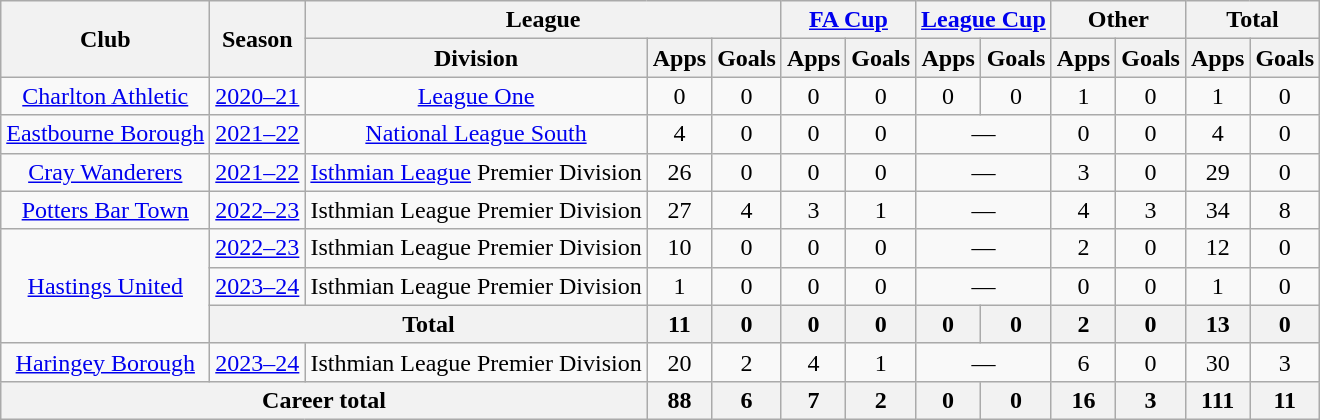<table class="wikitable" style="text-align: center">
<tr>
<th rowspan="2">Club</th>
<th rowspan="2">Season</th>
<th colspan="3">League</th>
<th colspan="2"><a href='#'>FA Cup</a></th>
<th colspan="2"><a href='#'>League Cup</a></th>
<th colspan="2">Other</th>
<th colspan="2">Total</th>
</tr>
<tr>
<th>Division</th>
<th>Apps</th>
<th>Goals</th>
<th>Apps</th>
<th>Goals</th>
<th>Apps</th>
<th>Goals</th>
<th>Apps</th>
<th>Goals</th>
<th>Apps</th>
<th>Goals</th>
</tr>
<tr>
<td><a href='#'>Charlton Athletic</a></td>
<td><a href='#'>2020–21</a></td>
<td><a href='#'>League One</a></td>
<td>0</td>
<td>0</td>
<td>0</td>
<td>0</td>
<td>0</td>
<td>0</td>
<td>1</td>
<td>0</td>
<td>1</td>
<td>0</td>
</tr>
<tr>
<td><a href='#'>Eastbourne Borough</a></td>
<td><a href='#'>2021–22</a></td>
<td><a href='#'>National League South</a></td>
<td>4</td>
<td>0</td>
<td>0</td>
<td>0</td>
<td colspan="2">—</td>
<td>0</td>
<td>0</td>
<td>4</td>
<td>0</td>
</tr>
<tr>
<td><a href='#'>Cray Wanderers</a></td>
<td><a href='#'>2021–22</a></td>
<td><a href='#'>Isthmian League</a> Premier Division</td>
<td>26</td>
<td>0</td>
<td>0</td>
<td>0</td>
<td colspan="2">—</td>
<td>3</td>
<td>0</td>
<td>29</td>
<td>0</td>
</tr>
<tr>
<td><a href='#'>Potters Bar Town</a></td>
<td><a href='#'>2022–23</a></td>
<td>Isthmian League Premier Division</td>
<td>27</td>
<td>4</td>
<td>3</td>
<td>1</td>
<td colspan="2">—</td>
<td>4</td>
<td>3</td>
<td>34</td>
<td>8</td>
</tr>
<tr>
<td rowspan="3"><a href='#'>Hastings United</a></td>
<td><a href='#'>2022–23</a></td>
<td>Isthmian League Premier Division</td>
<td>10</td>
<td>0</td>
<td>0</td>
<td>0</td>
<td colspan="2">—</td>
<td>2</td>
<td>0</td>
<td>12</td>
<td>0</td>
</tr>
<tr>
<td><a href='#'>2023–24</a></td>
<td>Isthmian League Premier Division</td>
<td>1</td>
<td>0</td>
<td>0</td>
<td>0</td>
<td colspan="2">—</td>
<td>0</td>
<td>0</td>
<td>1</td>
<td>0</td>
</tr>
<tr>
<th colspan="2">Total</th>
<th>11</th>
<th>0</th>
<th>0</th>
<th>0</th>
<th>0</th>
<th>0</th>
<th>2</th>
<th>0</th>
<th>13</th>
<th>0</th>
</tr>
<tr>
<td><a href='#'>Haringey Borough</a></td>
<td><a href='#'>2023–24</a></td>
<td>Isthmian League Premier Division</td>
<td>20</td>
<td>2</td>
<td>4</td>
<td>1</td>
<td colspan="2">—</td>
<td>6</td>
<td>0</td>
<td>30</td>
<td>3</td>
</tr>
<tr>
<th colspan="3">Career total</th>
<th>88</th>
<th>6</th>
<th>7</th>
<th>2</th>
<th>0</th>
<th>0</th>
<th>16</th>
<th>3</th>
<th>111</th>
<th>11</th>
</tr>
</table>
